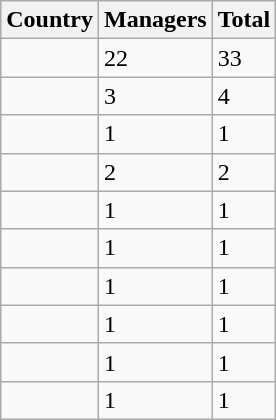<table class="sortable wikitable">
<tr>
<th>Country</th>
<th>Managers</th>
<th>Total</th>
</tr>
<tr>
<td></td>
<td>22</td>
<td>33</td>
</tr>
<tr>
<td></td>
<td>3</td>
<td>4</td>
</tr>
<tr>
<td></td>
<td>1</td>
<td>1</td>
</tr>
<tr>
<td></td>
<td>2</td>
<td>2</td>
</tr>
<tr>
<td></td>
<td>1</td>
<td>1</td>
</tr>
<tr>
<td></td>
<td>1</td>
<td>1</td>
</tr>
<tr>
<td></td>
<td>1</td>
<td>1</td>
</tr>
<tr>
<td></td>
<td>1</td>
<td>1</td>
</tr>
<tr>
<td></td>
<td>1</td>
<td>1</td>
</tr>
<tr>
<td></td>
<td>1</td>
<td>1</td>
</tr>
</table>
